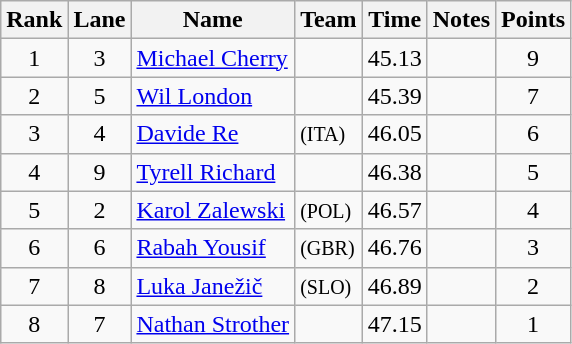<table class="wikitable sortable" style="text-align:center">
<tr>
<th>Rank</th>
<th>Lane</th>
<th>Name</th>
<th>Team</th>
<th>Time</th>
<th>Notes</th>
<th>Points</th>
</tr>
<tr>
<td>1</td>
<td>3</td>
<td align=left><a href='#'>Michael Cherry</a></td>
<td align=left></td>
<td>45.13</td>
<td></td>
<td>9</td>
</tr>
<tr>
<td>2</td>
<td>5</td>
<td align=left><a href='#'>Wil London</a></td>
<td align=left></td>
<td>45.39</td>
<td></td>
<td>7</td>
</tr>
<tr>
<td>3</td>
<td>4</td>
<td align=left><a href='#'>Davide Re</a></td>
<td align=left> <small>(ITA)</small></td>
<td>46.05</td>
<td></td>
<td>6</td>
</tr>
<tr>
<td>4</td>
<td>9</td>
<td align=left><a href='#'>Tyrell Richard</a></td>
<td align=left></td>
<td>46.38</td>
<td></td>
<td>5</td>
</tr>
<tr>
<td>5</td>
<td>2</td>
<td align=left><a href='#'>Karol Zalewski</a></td>
<td align=left> <small>(POL)</small></td>
<td>46.57</td>
<td></td>
<td>4</td>
</tr>
<tr>
<td>6</td>
<td>6</td>
<td align=left><a href='#'>Rabah Yousif</a></td>
<td align=left> <small>(GBR)</small></td>
<td>46.76</td>
<td></td>
<td>3</td>
</tr>
<tr>
<td>7</td>
<td>8</td>
<td align=left><a href='#'>Luka Janežič</a></td>
<td align=left> <small>(SLO)</small></td>
<td>46.89</td>
<td></td>
<td>2</td>
</tr>
<tr>
<td>8</td>
<td>7</td>
<td align=left><a href='#'>Nathan Strother</a></td>
<td align=left></td>
<td>47.15</td>
<td></td>
<td>1</td>
</tr>
</table>
